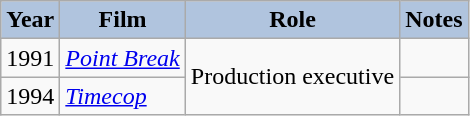<table class="wikitable" background: #f9f9f9;>
<tr align="center">
<th style="background:#B0C4DE;">Year</th>
<th style="background:#B0C4DE;">Film</th>
<th style="background:#B0C4DE;">Role</th>
<th style="background:#B0C4DE;">Notes</th>
</tr>
<tr>
<td>1991</td>
<td><em><a href='#'>Point Break</a></em></td>
<td rowspan=2>Production executive</td>
<td></td>
</tr>
<tr>
<td>1994</td>
<td><em><a href='#'>Timecop</a></em></td>
<td></td>
</tr>
</table>
